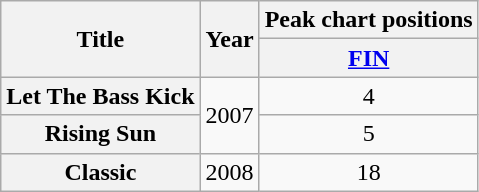<table class="wikitable plainrowheaders" style="text-align:center;">
<tr>
<th rowspan="2">Title</th>
<th rowspan="2">Year</th>
<th>Peak chart positions</th>
</tr>
<tr>
<th><a href='#'>FIN</a><br></th>
</tr>
<tr>
<th scope="row">Let The Bass Kick</th>
<td rowspan="2">2007</td>
<td>4</td>
</tr>
<tr>
<th scope="row">Rising Sun <br></th>
<td>5</td>
</tr>
<tr>
<th scope="row">Classic <br></th>
<td>2008</td>
<td>18</td>
</tr>
</table>
